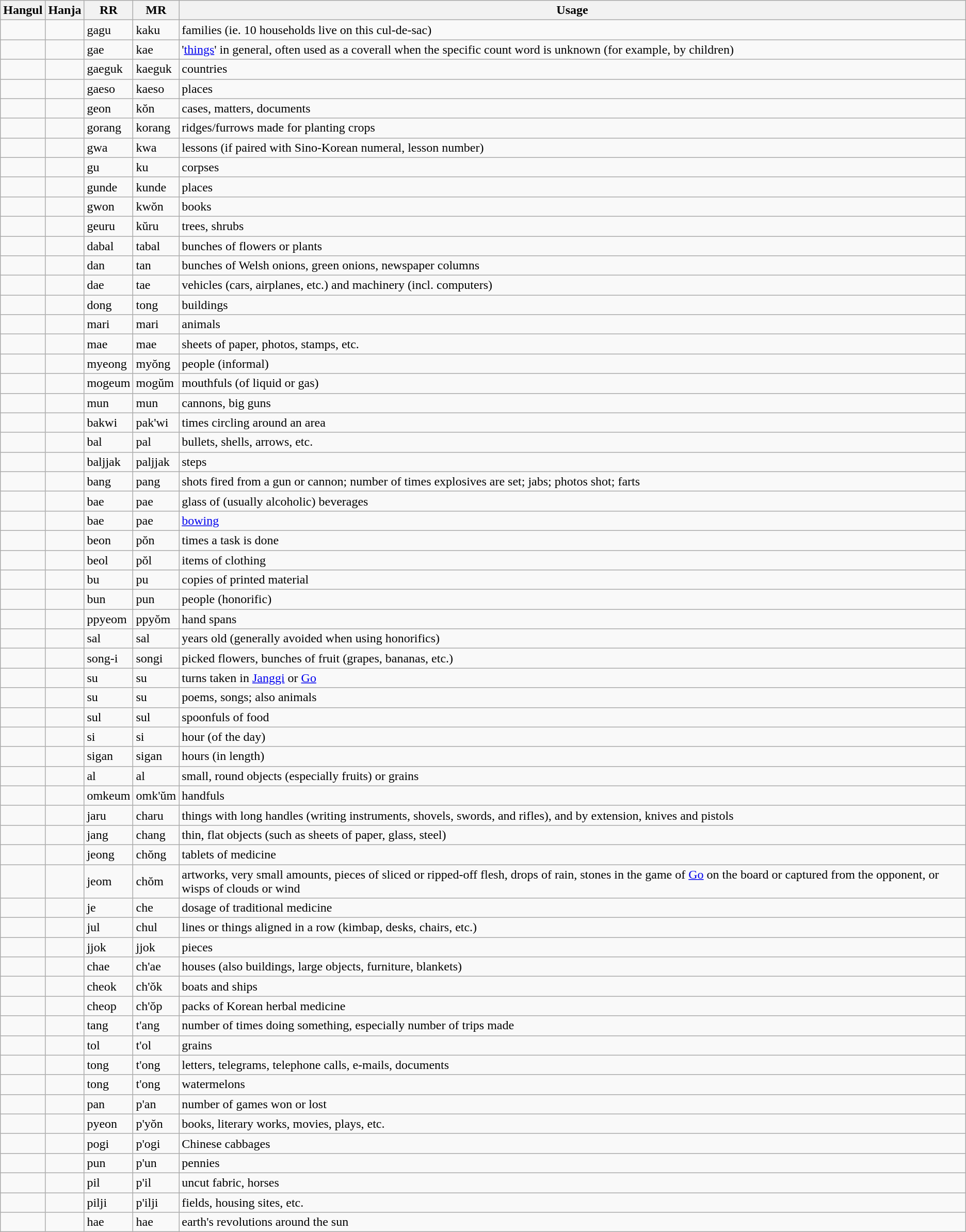<table class=wikitable>
<tr>
<th>Hangul</th>
<th>Hanja</th>
<th>RR</th>
<th>MR</th>
<th>Usage</th>
</tr>
<tr>
<td></td>
<td></td>
<td>gagu</td>
<td>kaku</td>
<td>families (ie. 10 households live on this cul-de-sac)</td>
</tr>
<tr>
<td></td>
<td></td>
<td>gae</td>
<td>kae</td>
<td>'<a href='#'>things</a>' in general, often used as a coverall when the specific count word is unknown (for example, by children)</td>
</tr>
<tr>
<td></td>
<td></td>
<td>gaeguk</td>
<td>kaeguk</td>
<td>countries</td>
</tr>
<tr>
<td></td>
<td></td>
<td>gaeso</td>
<td>kaeso</td>
<td>places</td>
</tr>
<tr>
<td></td>
<td></td>
<td>geon</td>
<td>kŏn</td>
<td>cases, matters, documents</td>
</tr>
<tr>
<td></td>
<td></td>
<td>gorang</td>
<td>korang</td>
<td>ridges/furrows made for planting crops</td>
</tr>
<tr>
<td></td>
<td></td>
<td>gwa</td>
<td>kwa</td>
<td>lessons (if paired with Sino-Korean numeral, lesson number)</td>
</tr>
<tr>
<td></td>
<td></td>
<td>gu</td>
<td>ku</td>
<td>corpses</td>
</tr>
<tr>
<td></td>
<td></td>
<td>gunde</td>
<td>kunde</td>
<td>places</td>
</tr>
<tr>
<td></td>
<td></td>
<td>gwon</td>
<td>kwŏn</td>
<td>books</td>
</tr>
<tr>
<td></td>
<td></td>
<td>geuru</td>
<td>kŭru</td>
<td>trees, shrubs</td>
</tr>
<tr>
<td></td>
<td></td>
<td>dabal</td>
<td>tabal</td>
<td>bunches of flowers or plants</td>
</tr>
<tr>
<td></td>
<td></td>
<td>dan</td>
<td>tan</td>
<td>bunches of Welsh onions, green onions, newspaper columns</td>
</tr>
<tr>
<td></td>
<td></td>
<td>dae</td>
<td>tae</td>
<td>vehicles (cars, airplanes, etc.) and machinery (incl. computers)</td>
</tr>
<tr>
<td></td>
<td></td>
<td>dong</td>
<td>tong</td>
<td>buildings</td>
</tr>
<tr>
<td></td>
<td></td>
<td>mari</td>
<td>mari</td>
<td>animals</td>
</tr>
<tr>
<td></td>
<td></td>
<td>mae</td>
<td>mae</td>
<td>sheets of paper, photos, stamps, etc.</td>
</tr>
<tr>
<td></td>
<td></td>
<td>myeong</td>
<td>myŏng</td>
<td>people (informal)</td>
</tr>
<tr>
<td></td>
<td></td>
<td>mogeum</td>
<td>mogŭm</td>
<td>mouthfuls (of liquid or gas)</td>
</tr>
<tr>
<td></td>
<td></td>
<td>mun</td>
<td>mun</td>
<td>cannons, big guns</td>
</tr>
<tr>
<td></td>
<td></td>
<td>bakwi</td>
<td>pak'wi</td>
<td>times circling around an area</td>
</tr>
<tr>
<td></td>
<td></td>
<td>bal</td>
<td>pal</td>
<td>bullets, shells, arrows, etc.</td>
</tr>
<tr>
<td></td>
<td></td>
<td>baljjak</td>
<td>paljjak</td>
<td>steps</td>
</tr>
<tr>
<td></td>
<td></td>
<td>bang</td>
<td>pang</td>
<td>shots fired from a gun or cannon; number of times explosives are set; jabs; photos shot; farts</td>
</tr>
<tr>
<td></td>
<td></td>
<td>bae</td>
<td>pae</td>
<td>glass of (usually alcoholic) beverages</td>
</tr>
<tr>
<td></td>
<td></td>
<td>bae</td>
<td>pae</td>
<td><a href='#'>bowing</a></td>
</tr>
<tr>
<td></td>
<td></td>
<td>beon</td>
<td>pŏn</td>
<td>times a task is done</td>
</tr>
<tr>
<td></td>
<td></td>
<td>beol</td>
<td>pŏl</td>
<td>items of clothing</td>
</tr>
<tr>
<td></td>
<td></td>
<td>bu</td>
<td>pu</td>
<td>copies of printed material</td>
</tr>
<tr>
<td></td>
<td></td>
<td>bun</td>
<td>pun</td>
<td>people (honorific)</td>
</tr>
<tr>
<td></td>
<td></td>
<td>ppyeom</td>
<td>ppyŏm</td>
<td>hand spans</td>
</tr>
<tr>
<td></td>
<td></td>
<td>sal</td>
<td>sal</td>
<td>years old (generally avoided when using honorifics)</td>
</tr>
<tr>
<td></td>
<td></td>
<td>song-i</td>
<td>songi</td>
<td>picked flowers, bunches of fruit (grapes, bananas, etc.)</td>
</tr>
<tr>
<td></td>
<td></td>
<td>su</td>
<td>su</td>
<td>turns taken in <a href='#'>Janggi</a> or <a href='#'>Go</a></td>
</tr>
<tr>
<td></td>
<td></td>
<td>su</td>
<td>su</td>
<td>poems, songs; also animals</td>
</tr>
<tr>
<td></td>
<td></td>
<td>sul</td>
<td>sul</td>
<td>spoonfuls of food</td>
</tr>
<tr>
<td></td>
<td></td>
<td>si</td>
<td>si</td>
<td>hour (of the day)</td>
</tr>
<tr>
<td></td>
<td></td>
<td>sigan</td>
<td>sigan</td>
<td>hours (in length)</td>
</tr>
<tr>
<td></td>
<td></td>
<td>al</td>
<td>al</td>
<td>small, round objects (especially fruits) or grains</td>
</tr>
<tr>
<td></td>
<td></td>
<td>omkeum</td>
<td>omk'ŭm</td>
<td>handfuls</td>
</tr>
<tr>
<td></td>
<td></td>
<td>jaru</td>
<td>charu</td>
<td>things with long handles (writing instruments, shovels, swords, and rifles), and by extension, knives and pistols</td>
</tr>
<tr>
<td></td>
<td></td>
<td>jang</td>
<td>chang</td>
<td>thin, flat objects (such as sheets of paper, glass, steel)</td>
</tr>
<tr>
<td></td>
<td></td>
<td>jeong</td>
<td>chŏng</td>
<td>tablets of medicine</td>
</tr>
<tr>
<td></td>
<td></td>
<td>jeom</td>
<td>chŏm</td>
<td>artworks, very small amounts, pieces of sliced or ripped-off flesh, drops of rain, stones in the game of <a href='#'>Go</a> on the board or captured from the opponent, or wisps of clouds or wind</td>
</tr>
<tr>
<td></td>
<td></td>
<td>je</td>
<td>che</td>
<td>dosage of traditional medicine</td>
</tr>
<tr>
<td></td>
<td></td>
<td>jul</td>
<td>chul</td>
<td>lines or things aligned in a row (kimbap, desks, chairs, etc.)</td>
</tr>
<tr>
<td></td>
<td></td>
<td>jjok</td>
<td>jjok</td>
<td>pieces</td>
</tr>
<tr>
<td></td>
<td></td>
<td>chae</td>
<td>ch'ae</td>
<td>houses (also buildings, large objects, furniture, blankets)</td>
</tr>
<tr>
<td></td>
<td></td>
<td>cheok</td>
<td>ch'ŏk</td>
<td>boats and ships</td>
</tr>
<tr>
<td></td>
<td></td>
<td>cheop</td>
<td>ch'ŏp</td>
<td>packs of Korean herbal medicine</td>
</tr>
<tr>
<td></td>
<td></td>
<td>tang</td>
<td>t'ang</td>
<td>number of times doing something, especially number of trips made</td>
</tr>
<tr>
<td></td>
<td></td>
<td>tol</td>
<td>t'ol</td>
<td>grains</td>
</tr>
<tr>
<td></td>
<td></td>
<td>tong</td>
<td>t'ong</td>
<td>letters, telegrams, telephone calls, e-mails, documents</td>
</tr>
<tr>
<td></td>
<td></td>
<td>tong</td>
<td>t'ong</td>
<td>watermelons</td>
</tr>
<tr>
<td></td>
<td></td>
<td>pan</td>
<td>p'an</td>
<td>number of games won or lost</td>
</tr>
<tr>
<td></td>
<td></td>
<td>pyeon</td>
<td>p'yŏn</td>
<td>books, literary works, movies, plays, etc.</td>
</tr>
<tr>
<td></td>
<td></td>
<td>pogi</td>
<td>p'ogi</td>
<td>Chinese cabbages</td>
</tr>
<tr>
<td></td>
<td></td>
<td>pun</td>
<td>p'un</td>
<td>pennies</td>
</tr>
<tr>
<td></td>
<td></td>
<td>pil</td>
<td>p'il</td>
<td>uncut fabric, horses</td>
</tr>
<tr>
<td></td>
<td></td>
<td>pilji</td>
<td>p'ilji</td>
<td>fields, housing sites, etc.</td>
</tr>
<tr>
<td></td>
<td></td>
<td>hae</td>
<td>hae</td>
<td>earth's revolutions around the sun</td>
</tr>
</table>
